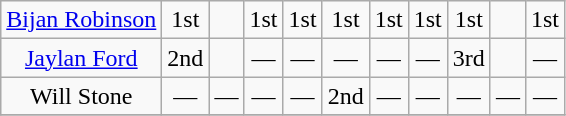<table class="wikitable sortable sortable" style="text-align: center">
<tr>
<td><a href='#'>Bijan Robinson</a></td>
<td>1st</td>
<td></td>
<td>1st</td>
<td>1st</td>
<td>1st</td>
<td>1st</td>
<td>1st</td>
<td>1st</td>
<td></td>
<td>1st</td>
</tr>
<tr>
<td><a href='#'>Jaylan Ford</a></td>
<td>2nd</td>
<td></td>
<td>—</td>
<td>—</td>
<td>—</td>
<td>—</td>
<td>—</td>
<td>3rd</td>
<td></td>
<td>—</td>
</tr>
<tr>
<td>Will Stone</td>
<td>—</td>
<td>—</td>
<td>—</td>
<td>—</td>
<td>2nd</td>
<td>—</td>
<td>—</td>
<td>—</td>
<td>—</td>
<td>—</td>
</tr>
<tr>
</tr>
</table>
